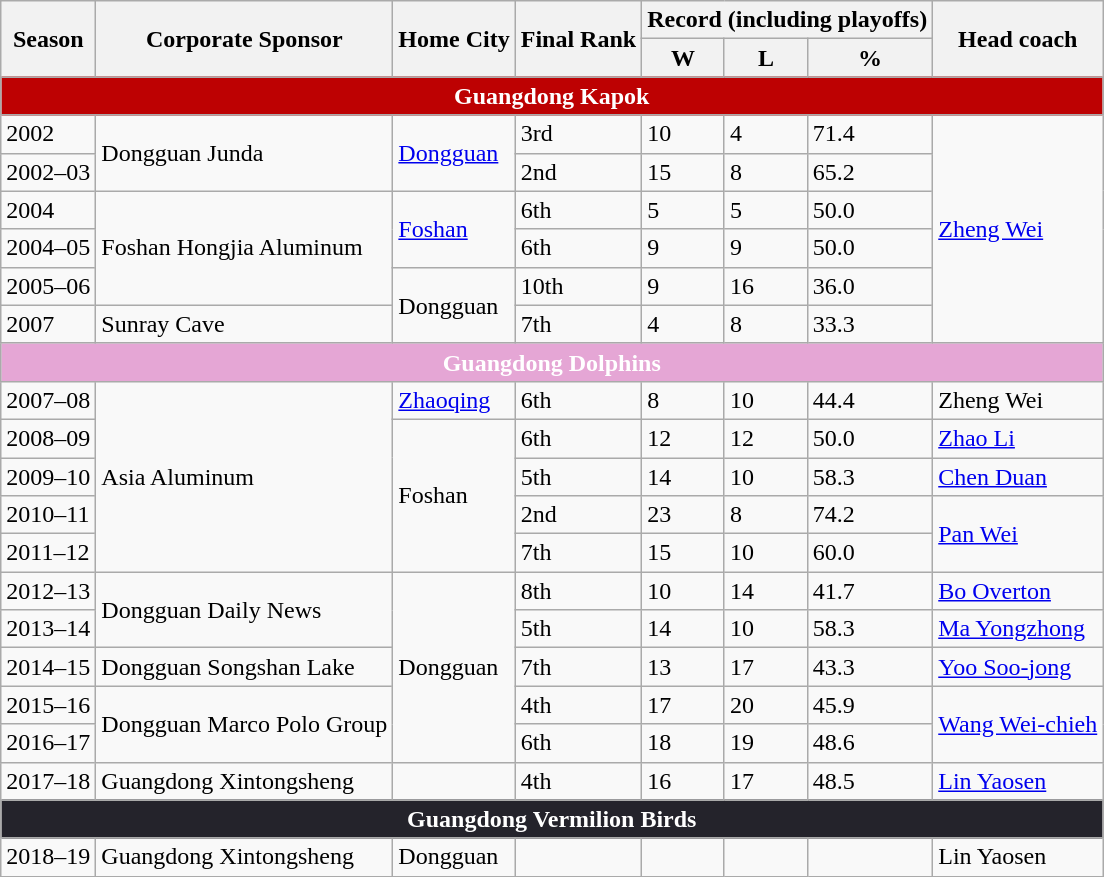<table class="wikitable sortable">
<tr>
<th rowspan=2>Season</th>
<th rowspan=2>Corporate Sponsor</th>
<th rowspan=2>Home City</th>
<th rowspan=2>Final Rank</th>
<th colspan=3>Record (including playoffs)</th>
<th rowspan=2>Head coach</th>
</tr>
<tr>
<th>W</th>
<th>L</th>
<th>%</th>
</tr>
<tr>
<th colspan=8  style="background:#bd0102; color:white;">Guangdong Kapok</th>
</tr>
<tr>
<td>2002</td>
<td rowspan=2>Dongguan Junda</td>
<td rowspan=2><a href='#'>Dongguan</a></td>
<td>3rd</td>
<td>10</td>
<td>4</td>
<td>71.4</td>
<td rowspan=6> <a href='#'>Zheng Wei</a></td>
</tr>
<tr>
<td>2002–03</td>
<td>2nd</td>
<td>15</td>
<td>8</td>
<td>65.2</td>
</tr>
<tr>
<td>2004</td>
<td rowspan=3>Foshan Hongjia Aluminum</td>
<td rowspan=2><a href='#'>Foshan</a></td>
<td>6th</td>
<td>5</td>
<td>5</td>
<td>50.0</td>
</tr>
<tr>
<td>2004–05</td>
<td>6th</td>
<td>9</td>
<td>9</td>
<td>50.0</td>
</tr>
<tr>
<td>2005–06</td>
<td rowspan=2>Dongguan</td>
<td>10th</td>
<td>9</td>
<td>16</td>
<td>36.0</td>
</tr>
<tr>
<td>2007</td>
<td>Sunray Cave</td>
<td>7th</td>
<td>4</td>
<td>8</td>
<td>33.3</td>
</tr>
<tr>
<th colspan=8  style="background:#e5a6d5; color:white;">Guangdong Dolphins</th>
</tr>
<tr>
<td>2007–08</td>
<td rowspan=5>Asia Aluminum</td>
<td><a href='#'>Zhaoqing</a></td>
<td>6th</td>
<td>8</td>
<td>10</td>
<td>44.4</td>
<td> Zheng Wei</td>
</tr>
<tr>
<td>2008–09</td>
<td rowspan=4>Foshan</td>
<td>6th</td>
<td>12</td>
<td>12</td>
<td>50.0</td>
<td> <a href='#'>Zhao Li</a></td>
</tr>
<tr>
<td>2009–10</td>
<td>5th</td>
<td>14</td>
<td>10</td>
<td>58.3</td>
<td> <a href='#'>Chen Duan</a></td>
</tr>
<tr>
<td>2010–11</td>
<td>2nd</td>
<td>23</td>
<td>8</td>
<td>74.2</td>
<td rowspan=2> <a href='#'>Pan Wei</a></td>
</tr>
<tr>
<td>2011–12</td>
<td>7th</td>
<td>15</td>
<td>10</td>
<td>60.0</td>
</tr>
<tr>
<td>2012–13</td>
<td rowspan=2>Dongguan Daily News</td>
<td rowspan=5>Dongguan</td>
<td>8th</td>
<td>10</td>
<td>14</td>
<td>41.7</td>
<td> <a href='#'>Bo Overton</a></td>
</tr>
<tr>
<td>2013–14</td>
<td>5th</td>
<td>14</td>
<td>10</td>
<td>58.3</td>
<td> <a href='#'>Ma Yongzhong</a></td>
</tr>
<tr>
<td>2014–15</td>
<td>Dongguan Songshan Lake</td>
<td>7th</td>
<td>13</td>
<td>17</td>
<td>43.3</td>
<td> <a href='#'>Yoo Soo-jong</a></td>
</tr>
<tr>
<td>2015–16</td>
<td rowspan=2>Dongguan Marco Polo Group</td>
<td>4th</td>
<td>17</td>
<td>20</td>
<td>45.9</td>
<td rowspan=2> <a href='#'>Wang Wei-chieh</a></td>
</tr>
<tr>
<td>2016–17</td>
<td>6th</td>
<td>18</td>
<td>19</td>
<td>48.6</td>
</tr>
<tr>
<td>2017–18</td>
<td>Guangdong Xintongsheng</td>
<td></td>
<td>4th</td>
<td>16</td>
<td>17</td>
<td>48.5</td>
<td> <a href='#'>Lin Yaosen</a></td>
</tr>
<tr>
<th colspan=8  style="background:#24232b; color:white;">Guangdong Vermilion Birds</th>
</tr>
<tr>
<td>2018–19</td>
<td>Guangdong Xintongsheng</td>
<td>Dongguan</td>
<td></td>
<td></td>
<td></td>
<td></td>
<td> Lin Yaosen</td>
</tr>
</table>
